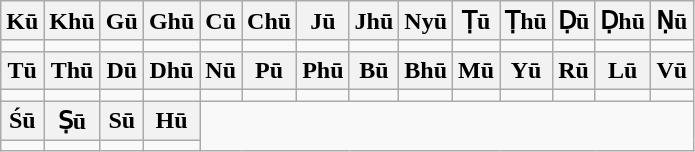<table class="wikitable">
<tr>
<th>Kū</th>
<th>Khū</th>
<th>Gū</th>
<th>Ghū</th>
<th>Cū</th>
<th>Chū</th>
<th>Jū</th>
<th>Jhū</th>
<th>Nyū</th>
<th>Ṭū</th>
<th>Ṭhū</th>
<th>Ḍū</th>
<th>Ḍhū</th>
<th>Ṇū</th>
</tr>
<tr>
<td></td>
<td></td>
<td></td>
<td></td>
<td></td>
<td></td>
<td></td>
<td></td>
<td></td>
<td></td>
<td></td>
<td></td>
<td></td>
<td></td>
</tr>
<tr>
<th>Tū</th>
<th>Thū</th>
<th>Dū</th>
<th>Dhū</th>
<th>Nū</th>
<th>Pū</th>
<th>Phū</th>
<th>Bū</th>
<th>Bhū</th>
<th>Mū</th>
<th>Yū</th>
<th>Rū</th>
<th>Lū</th>
<th>Vū</th>
</tr>
<tr>
<td></td>
<td></td>
<td></td>
<td></td>
<td></td>
<td></td>
<td></td>
<td></td>
<td></td>
<td></td>
<td></td>
<td></td>
<td></td>
<td></td>
</tr>
<tr>
<th>Śū</th>
<th>Ṣū</th>
<th>Sū</th>
<th>Hū</th>
</tr>
<tr>
<td></td>
<td></td>
<td></td>
<td></td>
</tr>
</table>
